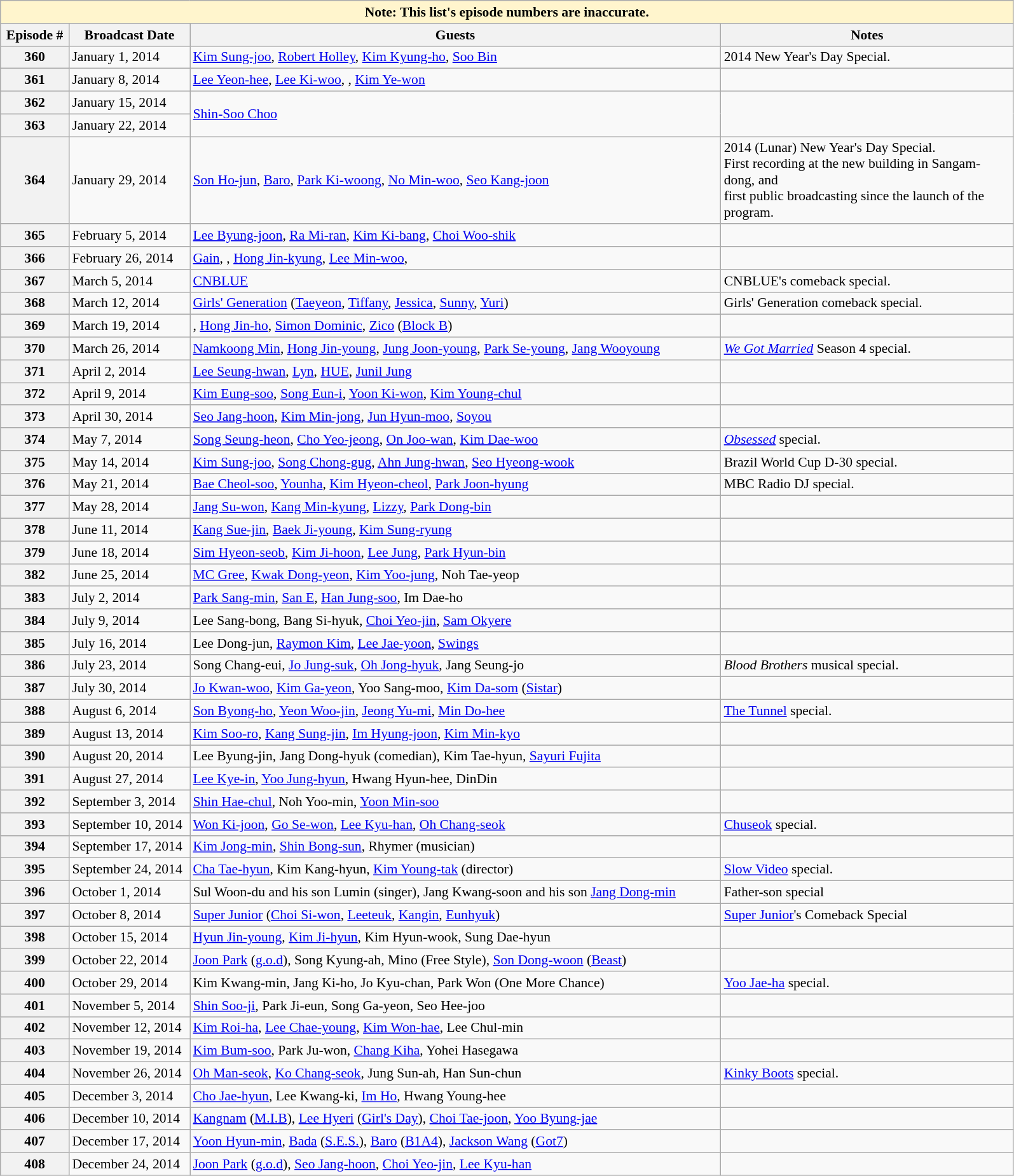<table class="wikitable" style="font-size: 90%;">
<tr>
<th Colspan="5" style="background:#FFF5CD;">Note: This list's episode numbers are inaccurate.</th>
</tr>
<tr>
<th width=65>Episode #</th>
<th width=120>Broadcast Date</th>
<th width=550>Guests</th>
<th width=300>Notes</th>
</tr>
<tr>
<th>360</th>
<td>January 1, 2014</td>
<td><a href='#'>Kim Sung-joo</a>, <a href='#'>Robert Holley</a>, <a href='#'>Kim Kyung-ho</a>, <a href='#'>Soo Bin</a></td>
<td>2014 New Year's Day Special.</td>
</tr>
<tr>
<th>361</th>
<td>January 8, 2014</td>
<td><a href='#'>Lee Yeon-hee</a>, <a href='#'>Lee Ki-woo</a>, , <a href='#'>Kim Ye-won</a></td>
<td></td>
</tr>
<tr>
<th>362</th>
<td>January 15, 2014</td>
<td rowspan="2"><a href='#'>Shin-Soo Choo</a></td>
<td rowspan="2"></td>
</tr>
<tr>
<th>363</th>
<td>January 22, 2014</td>
</tr>
<tr>
<th>364</th>
<td>January 29, 2014</td>
<td><a href='#'>Son Ho-jun</a>, <a href='#'>Baro</a>, <a href='#'>Park Ki-woong</a>, <a href='#'>No Min-woo</a>, <a href='#'>Seo Kang-joon</a></td>
<td>2014 (Lunar) New Year's Day Special. <br>First recording at the new building in Sangam-dong, and <br>first public broadcasting since the launch of the program.</td>
</tr>
<tr>
<th>365</th>
<td>February 5, 2014</td>
<td><a href='#'>Lee Byung-joon</a>, <a href='#'>Ra Mi-ran</a>, <a href='#'>Kim Ki-bang</a>, <a href='#'>Choi Woo-shik</a></td>
<td></td>
</tr>
<tr>
<th>366</th>
<td>February 26, 2014</td>
<td><a href='#'>Gain</a>, , <a href='#'>Hong Jin-kyung</a>, <a href='#'>Lee Min-woo</a>, </td>
<td></td>
</tr>
<tr>
<th>367</th>
<td>March 5, 2014</td>
<td><a href='#'>CNBLUE</a></td>
<td>CNBLUE's comeback special.</td>
</tr>
<tr>
<th>368</th>
<td>March 12, 2014</td>
<td><a href='#'>Girls' Generation</a> (<a href='#'>Taeyeon</a>, <a href='#'>Tiffany</a>, <a href='#'>Jessica</a>, <a href='#'>Sunny</a>, <a href='#'>Yuri</a>)</td>
<td>Girls' Generation comeback special.</td>
</tr>
<tr>
<th>369</th>
<td>March 19, 2014</td>
<td>, <a href='#'>Hong Jin-ho</a>, <a href='#'>Simon Dominic</a>, <a href='#'>Zico</a> (<a href='#'>Block B</a>)</td>
<td></td>
</tr>
<tr>
<th>370</th>
<td>March 26, 2014</td>
<td><a href='#'>Namkoong Min</a>, <a href='#'>Hong Jin-young</a>, <a href='#'>Jung Joon-young</a>, <a href='#'>Park Se-young</a>, <a href='#'>Jang Wooyoung</a></td>
<td><em><a href='#'>We Got Married</a></em> Season 4 special.</td>
</tr>
<tr>
<th>371</th>
<td>April 2, 2014</td>
<td><a href='#'>Lee Seung-hwan</a>, <a href='#'>Lyn</a>, <a href='#'>HUE</a>, <a href='#'>Junil Jung</a></td>
<td></td>
</tr>
<tr>
<th>372</th>
<td>April 9, 2014</td>
<td><a href='#'>Kim Eung-soo</a>, <a href='#'>Song Eun-i</a>, <a href='#'>Yoon Ki-won</a>, <a href='#'>Kim Young-chul</a></td>
<td></td>
</tr>
<tr>
<th>373</th>
<td>April 30, 2014</td>
<td><a href='#'>Seo Jang-hoon</a>, <a href='#'>Kim Min-jong</a>, <a href='#'>Jun Hyun-moo</a>, <a href='#'>Soyou</a></td>
<td></td>
</tr>
<tr>
<th>374</th>
<td>May 7, 2014</td>
<td><a href='#'>Song Seung-heon</a>, <a href='#'>Cho Yeo-jeong</a>, <a href='#'>On Joo-wan</a>, <a href='#'>Kim Dae-woo</a></td>
<td><em><a href='#'>Obsessed</a></em> special.</td>
</tr>
<tr>
<th>375</th>
<td>May 14, 2014</td>
<td><a href='#'>Kim Sung-joo</a>, <a href='#'>Song Chong-gug</a>, <a href='#'>Ahn Jung-hwan</a>, <a href='#'>Seo Hyeong-wook</a></td>
<td>Brazil World Cup D-30 special.</td>
</tr>
<tr>
<th>376</th>
<td>May 21, 2014</td>
<td><a href='#'>Bae Cheol-soo</a>, <a href='#'>Younha</a>, <a href='#'>Kim Hyeon-cheol</a>, <a href='#'>Park Joon-hyung</a></td>
<td>MBC Radio DJ special.</td>
</tr>
<tr>
<th>377</th>
<td>May 28, 2014</td>
<td><a href='#'>Jang Su-won</a>, <a href='#'>Kang Min-kyung</a>, <a href='#'>Lizzy</a>, <a href='#'>Park Dong-bin</a></td>
<td></td>
</tr>
<tr>
<th>378</th>
<td>June 11, 2014</td>
<td><a href='#'>Kang Sue-jin</a>, <a href='#'>Baek Ji-young</a>, <a href='#'>Kim Sung-ryung</a></td>
<td></td>
</tr>
<tr>
<th>379</th>
<td>June 18, 2014</td>
<td><a href='#'>Sim Hyeon-seob</a>, <a href='#'>Kim Ji-hoon</a>, <a href='#'>Lee Jung</a>, <a href='#'>Park Hyun-bin</a></td>
<td></td>
</tr>
<tr>
<th>382</th>
<td>June 25, 2014</td>
<td><a href='#'>MC Gree</a>, <a href='#'>Kwak Dong-yeon</a>, <a href='#'>Kim Yoo-jung</a>, Noh Tae-yeop</td>
<td></td>
</tr>
<tr>
<th>383</th>
<td>July 2, 2014</td>
<td><a href='#'>Park Sang-min</a>, <a href='#'>San E</a>, <a href='#'>Han Jung-soo</a>, Im Dae-ho</td>
<td></td>
</tr>
<tr>
<th>384</th>
<td>July 9, 2014</td>
<td>Lee Sang-bong, Bang Si-hyuk, <a href='#'>Choi Yeo-jin</a>, <a href='#'>Sam Okyere</a></td>
<td></td>
</tr>
<tr>
<th>385</th>
<td>July 16, 2014</td>
<td>Lee Dong-jun, <a href='#'>Raymon Kim</a>, <a href='#'>Lee Jae-yoon</a>, <a href='#'>Swings</a></td>
<td></td>
</tr>
<tr>
<th>386</th>
<td>July 23, 2014</td>
<td>Song Chang-eui, <a href='#'>Jo Jung-suk</a>, <a href='#'>Oh Jong-hyuk</a>, Jang Seung-jo</td>
<td><em>Blood Brothers</em> musical special.</td>
</tr>
<tr>
<th>387</th>
<td>July 30, 2014</td>
<td><a href='#'>Jo Kwan-woo</a>, <a href='#'>Kim Ga-yeon</a>, Yoo Sang-moo, <a href='#'>Kim Da-som</a> (<a href='#'>Sistar</a>)</td>
<td></td>
</tr>
<tr>
<th>388</th>
<td>August 6, 2014</td>
<td><a href='#'>Son Byong-ho</a>, <a href='#'>Yeon Woo-jin</a>, <a href='#'>Jeong Yu-mi</a>, <a href='#'>Min Do-hee</a></td>
<td><a href='#'>The Tunnel</a> special.</td>
</tr>
<tr>
<th>389</th>
<td>August 13, 2014</td>
<td><a href='#'>Kim Soo-ro</a>, <a href='#'>Kang Sung-jin</a>, <a href='#'>Im Hyung-joon</a>, <a href='#'>Kim Min-kyo</a></td>
<td></td>
</tr>
<tr>
<th>390</th>
<td>August 20, 2014</td>
<td>Lee Byung-jin, Jang Dong-hyuk (comedian), Kim Tae-hyun, <a href='#'>Sayuri Fujita</a></td>
<td></td>
</tr>
<tr>
<th>391</th>
<td>August 27, 2014</td>
<td><a href='#'>Lee Kye-in</a>, <a href='#'>Yoo Jung-hyun</a>, Hwang Hyun-hee, DinDin</td>
<td></td>
</tr>
<tr>
<th>392</th>
<td>September 3, 2014</td>
<td><a href='#'>Shin Hae-chul</a>, Noh Yoo-min, <a href='#'>Yoon Min-soo</a></td>
<td></td>
</tr>
<tr>
<th>393</th>
<td>September 10, 2014</td>
<td><a href='#'>Won Ki-joon</a>, <a href='#'>Go Se-won</a>, <a href='#'>Lee Kyu-han</a>, <a href='#'>Oh Chang-seok</a></td>
<td><a href='#'>Chuseok</a> special.</td>
</tr>
<tr>
<th>394</th>
<td>September 17, 2014</td>
<td><a href='#'>Kim Jong-min</a>, <a href='#'>Shin Bong-sun</a>, Rhymer (musician)</td>
<td></td>
</tr>
<tr>
<th>395</th>
<td>September 24, 2014</td>
<td><a href='#'>Cha Tae-hyun</a>, Kim Kang-hyun, <a href='#'>Kim Young-tak</a> (director)</td>
<td><a href='#'>Slow Video</a> special.</td>
</tr>
<tr>
<th>396</th>
<td>October 1, 2014</td>
<td>Sul Woon-du and his son Lumin (singer), Jang Kwang-soon and his son <a href='#'>Jang Dong-min</a></td>
<td>Father-son special</td>
</tr>
<tr>
<th>397</th>
<td>October 8, 2014</td>
<td><a href='#'>Super Junior</a> (<a href='#'>Choi Si-won</a>, <a href='#'>Leeteuk</a>, <a href='#'>Kangin</a>, <a href='#'>Eunhyuk</a>)</td>
<td><a href='#'>Super Junior</a>'s Comeback Special</td>
</tr>
<tr>
<th>398</th>
<td>October 15, 2014</td>
<td><a href='#'>Hyun Jin-young</a>, <a href='#'>Kim Ji-hyun</a>, Kim Hyun-wook, Sung Dae-hyun</td>
<td></td>
</tr>
<tr>
<th>399</th>
<td>October 22, 2014</td>
<td><a href='#'>Joon Park</a> (<a href='#'>g.o.d</a>), Song Kyung-ah, Mino (Free Style), <a href='#'>Son Dong-woon</a> (<a href='#'>Beast</a>)</td>
<td></td>
</tr>
<tr>
<th>400</th>
<td>October 29, 2014</td>
<td>Kim Kwang-min, Jang Ki-ho, Jo Kyu-chan, Park Won (One More Chance)</td>
<td><a href='#'>Yoo Jae-ha</a> special.</td>
</tr>
<tr>
<th>401</th>
<td>November 5, 2014</td>
<td><a href='#'>Shin Soo-ji</a>, Park Ji-eun, Song Ga-yeon, Seo Hee-joo</td>
<td></td>
</tr>
<tr>
<th>402</th>
<td>November 12, 2014</td>
<td><a href='#'>Kim Roi-ha</a>, <a href='#'>Lee Chae-young</a>, <a href='#'>Kim Won-hae</a>, Lee Chul-min</td>
<td></td>
</tr>
<tr>
<th>403</th>
<td>November 19, 2014</td>
<td><a href='#'>Kim Bum-soo</a>, Park Ju-won, <a href='#'>Chang Kiha</a>, Yohei Hasegawa</td>
<td></td>
</tr>
<tr>
<th>404</th>
<td>November 26, 2014</td>
<td><a href='#'>Oh Man-seok</a>, <a href='#'>Ko Chang-seok</a>, Jung Sun-ah, Han Sun-chun</td>
<td><a href='#'>Kinky Boots</a> special.</td>
</tr>
<tr>
<th>405</th>
<td>December 3, 2014</td>
<td><a href='#'>Cho Jae-hyun</a>, Lee Kwang-ki, <a href='#'>Im Ho</a>, Hwang Young-hee</td>
<td></td>
</tr>
<tr>
<th>406</th>
<td>December 10, 2014</td>
<td><a href='#'>Kangnam</a> (<a href='#'>M.I.B</a>), <a href='#'>Lee Hyeri</a> (<a href='#'>Girl's Day</a>), <a href='#'>Choi Tae-joon</a>, <a href='#'>Yoo Byung-jae</a></td>
<td></td>
</tr>
<tr>
<th>407</th>
<td>December 17, 2014</td>
<td><a href='#'>Yoon Hyun-min</a>, <a href='#'>Bada</a> (<a href='#'>S.E.S.</a>), <a href='#'>Baro</a> (<a href='#'>B1A4</a>), <a href='#'>Jackson Wang</a> (<a href='#'>Got7</a>)</td>
<td></td>
</tr>
<tr>
<th>408</th>
<td>December 24, 2014</td>
<td><a href='#'>Joon Park</a> (<a href='#'>g.o.d</a>), <a href='#'>Seo Jang-hoon</a>, <a href='#'>Choi Yeo-jin</a>, <a href='#'>Lee Kyu-han</a></td>
<td></td>
</tr>
</table>
